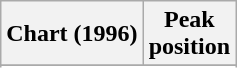<table class="wikitable sortable">
<tr>
<th>Chart (1996)</th>
<th>Peak<br>position</th>
</tr>
<tr>
</tr>
<tr>
</tr>
<tr>
</tr>
</table>
